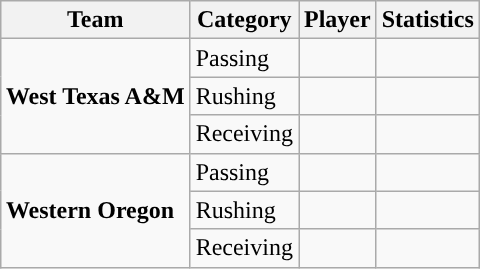<table class="wikitable" style="float: right;">
<tr>
<th>Team</th>
<th>Category</th>
<th>Player</th>
<th>Statistics</th>
</tr>
<tr>
<td rowspan=3><strong>West Texas A&M</strong></td>
<td>Passing</td>
<td></td>
<td></td>
</tr>
<tr>
<td>Rushing</td>
<td></td>
<td></td>
</tr>
<tr>
<td>Receiving</td>
<td></td>
<td></td>
</tr>
<tr>
<td rowspan=3><strong>Western Oregon</strong></td>
<td>Passing</td>
<td></td>
<td></td>
</tr>
<tr>
<td>Rushing</td>
<td></td>
<td></td>
</tr>
<tr>
<td>Receiving</td>
<td></td>
<td></td>
</tr>
</table>
